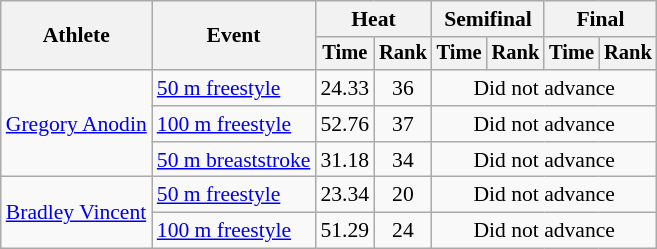<table class=wikitable style=font-size:90%>
<tr>
<th rowspan=2>Athlete</th>
<th rowspan=2>Event</th>
<th colspan=2>Heat</th>
<th colspan=2>Semifinal</th>
<th colspan=2>Final</th>
</tr>
<tr style=font-size:95%>
<th>Time</th>
<th>Rank</th>
<th>Time</th>
<th>Rank</th>
<th>Time</th>
<th>Rank</th>
</tr>
<tr align=center>
<td align=left rowspan=3><a href='#'>Gregory Anodin</a></td>
<td align=left rowspan="1"><a href='#'>50 m freestyle</a></td>
<td>24.33</td>
<td>36</td>
<td colspan=4>Did not advance</td>
</tr>
<tr align=center>
<td align=left rowspan="1"><a href='#'>100 m freestyle</a></td>
<td>52.76</td>
<td>37</td>
<td colspan=4>Did not advance</td>
</tr>
<tr align=center>
<td align=left><a href='#'>50 m breaststroke</a></td>
<td>31.18</td>
<td>34</td>
<td colspan=4>Did not advance</td>
</tr>
<tr align=center>
<td align=left rowspan=2><a href='#'>Bradley Vincent</a></td>
<td align=left rowspan="1"><a href='#'>50 m freestyle</a></td>
<td>23.34</td>
<td>20</td>
<td colspan=4>Did not advance</td>
</tr>
<tr align=center>
<td align=left rowspan="1"><a href='#'>100 m freestyle</a></td>
<td>51.29</td>
<td>24</td>
<td colspan=4>Did not advance</td>
</tr>
</table>
